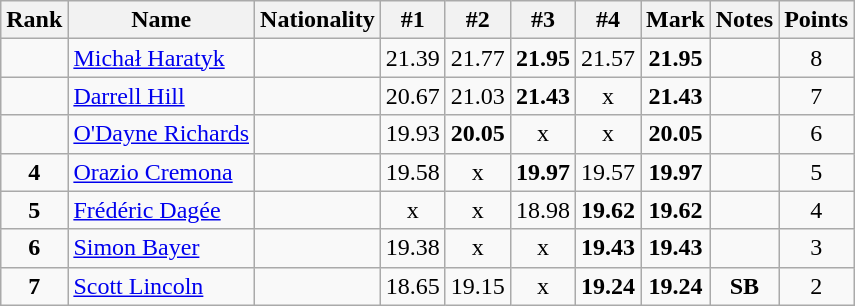<table class="wikitable sortable" style="text-align:center">
<tr>
<th>Rank</th>
<th>Name</th>
<th>Nationality</th>
<th>#1</th>
<th>#2</th>
<th>#3</th>
<th>#4</th>
<th>Mark</th>
<th>Notes</th>
<th>Points</th>
</tr>
<tr>
<td></td>
<td align=left><a href='#'>Michał Haratyk</a></td>
<td align=left></td>
<td>21.39</td>
<td>21.77</td>
<td><strong>21.95</strong></td>
<td>21.57</td>
<td><strong>21.95</strong></td>
<td></td>
<td>8</td>
</tr>
<tr>
<td></td>
<td align=left><a href='#'>Darrell Hill</a></td>
<td align=left></td>
<td>20.67</td>
<td>21.03</td>
<td><strong>21.43</strong></td>
<td>x</td>
<td><strong>21.43</strong></td>
<td></td>
<td>7</td>
</tr>
<tr>
<td></td>
<td align=left><a href='#'>O'Dayne Richards</a></td>
<td align=left></td>
<td>19.93</td>
<td><strong>20.05</strong></td>
<td>x</td>
<td>x</td>
<td><strong>20.05</strong></td>
<td></td>
<td>6</td>
</tr>
<tr>
<td><strong>4</strong></td>
<td align=left><a href='#'>Orazio Cremona</a></td>
<td align=left></td>
<td>19.58</td>
<td>x</td>
<td><strong>19.97</strong></td>
<td>19.57</td>
<td><strong>19.97</strong></td>
<td></td>
<td>5</td>
</tr>
<tr>
<td><strong>5</strong></td>
<td align=left><a href='#'>Frédéric Dagée</a></td>
<td align=left></td>
<td>x</td>
<td>x</td>
<td>18.98</td>
<td><strong>19.62</strong></td>
<td><strong>19.62</strong></td>
<td></td>
<td>4</td>
</tr>
<tr>
<td><strong>6</strong></td>
<td align=left><a href='#'>Simon Bayer</a></td>
<td align=left></td>
<td>19.38</td>
<td>x</td>
<td>x</td>
<td><strong>19.43</strong></td>
<td><strong>19.43</strong></td>
<td></td>
<td>3</td>
</tr>
<tr>
<td><strong>7</strong></td>
<td align=left><a href='#'>Scott Lincoln</a></td>
<td align=left></td>
<td>18.65</td>
<td>19.15</td>
<td>x</td>
<td><strong>19.24</strong></td>
<td><strong>19.24</strong></td>
<td><strong>SB </strong></td>
<td>2</td>
</tr>
</table>
